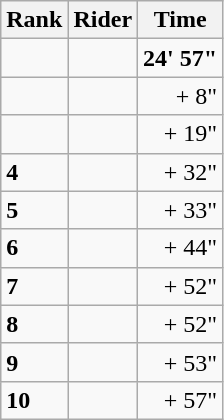<table class=wikitable  style="text-align:left; font-size:100%;">
<tr>
<th>Rank</th>
<th>Rider</th>
<th>Time</th>
</tr>
<tr>
<td></td>
<td align="left"></td>
<td align="right"><strong>24' 57"</strong></td>
</tr>
<tr>
<td></td>
<td align="left"></td>
<td align="right">+ 8"</td>
</tr>
<tr>
<td></td>
<td align="left"></td>
<td align="right">+ 19"</td>
</tr>
<tr>
<td><strong>4</strong></td>
<td align="left"></td>
<td align="right">+ 32"</td>
</tr>
<tr>
<td><strong>5</strong></td>
<td align="left"></td>
<td align="right">+ 33"</td>
</tr>
<tr>
<td><strong>6</strong></td>
<td align="left"></td>
<td align="right">+ 44"</td>
</tr>
<tr>
<td><strong>7</strong></td>
<td align="left"></td>
<td align="right">+ 52"</td>
</tr>
<tr>
<td><strong>8</strong></td>
<td align="left"></td>
<td align="right">+ 52"</td>
</tr>
<tr>
<td><strong>9</strong></td>
<td align="left"></td>
<td align="right">+ 53"</td>
</tr>
<tr>
<td><strong>10</strong></td>
<td align="left"></td>
<td align="right">+ 57"</td>
</tr>
</table>
